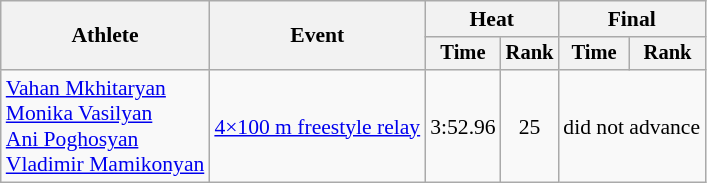<table class=wikitable style="font-size:90%">
<tr>
<th rowspan="2">Athlete</th>
<th rowspan="2">Event</th>
<th colspan="2">Heat</th>
<th colspan="2">Final</th>
</tr>
<tr style="font-size:95%">
<th>Time</th>
<th>Rank</th>
<th>Time</th>
<th>Rank</th>
</tr>
<tr align=center>
<td align=left><a href='#'>Vahan Mkhitaryan</a><br><a href='#'>Monika Vasilyan</a><br><a href='#'>Ani Poghosyan</a><br><a href='#'>Vladimir Mamikonyan</a></td>
<td align=left><a href='#'>4×100 m freestyle relay</a></td>
<td>3:52.96</td>
<td>25</td>
<td colspan=2>did not advance</td>
</tr>
</table>
